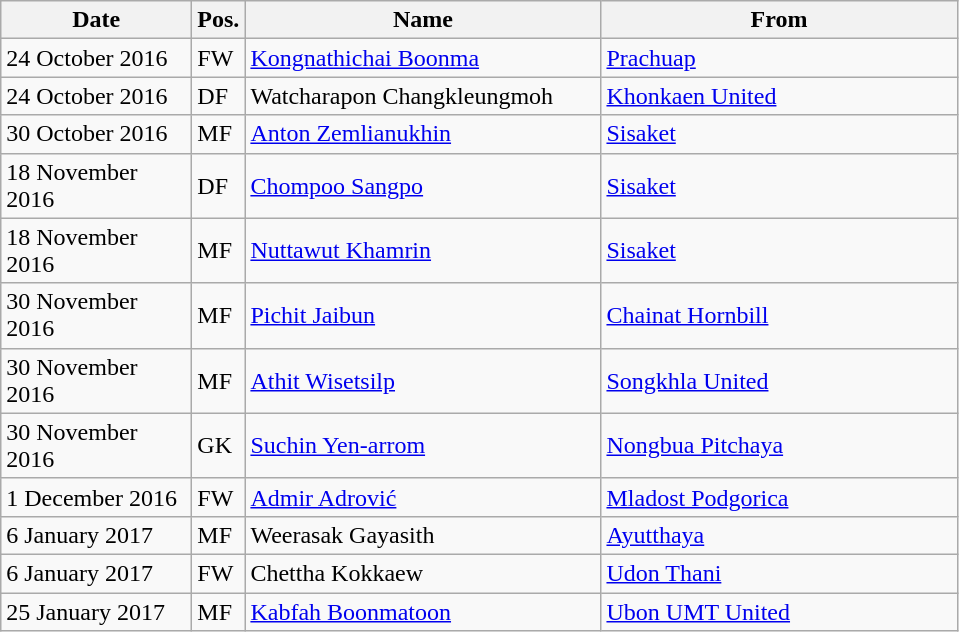<table class="wikitable">
<tr>
<th width="120">Date</th>
<th>Pos.</th>
<th width="230">Name</th>
<th width="230">From</th>
</tr>
<tr>
<td>24 October 2016</td>
<td>FW</td>
<td> <a href='#'>Kongnathichai Boonma</a></td>
<td> <a href='#'>Prachuap</a></td>
</tr>
<tr>
<td>24 October 2016</td>
<td>DF</td>
<td> Watcharapon Changkleungmoh</td>
<td> <a href='#'>Khonkaen United</a></td>
</tr>
<tr>
<td>30 October 2016</td>
<td>MF</td>
<td> <a href='#'>Anton Zemlianukhin</a></td>
<td> <a href='#'>Sisaket</a></td>
</tr>
<tr>
<td>18 November 2016</td>
<td>DF</td>
<td> <a href='#'>Chompoo Sangpo</a></td>
<td> <a href='#'>Sisaket</a></td>
</tr>
<tr>
<td>18 November 2016</td>
<td>MF</td>
<td> <a href='#'>Nuttawut Khamrin</a></td>
<td> <a href='#'>Sisaket</a></td>
</tr>
<tr>
<td>30 November 2016</td>
<td>MF</td>
<td> <a href='#'>Pichit Jaibun</a></td>
<td> <a href='#'>Chainat Hornbill</a></td>
</tr>
<tr>
<td>30 November 2016</td>
<td>MF</td>
<td> <a href='#'>Athit Wisetsilp</a></td>
<td> <a href='#'>Songkhla United</a></td>
</tr>
<tr>
<td>30 November 2016</td>
<td>GK</td>
<td> <a href='#'>Suchin Yen-arrom</a></td>
<td> <a href='#'>Nongbua Pitchaya</a></td>
</tr>
<tr>
<td>1 December 2016</td>
<td>FW</td>
<td> <a href='#'>Admir Adrović</a></td>
<td> <a href='#'>Mladost Podgorica</a></td>
</tr>
<tr>
<td>6 January 2017</td>
<td>MF</td>
<td> Weerasak Gayasith</td>
<td> <a href='#'>Ayutthaya</a></td>
</tr>
<tr>
<td>6 January 2017</td>
<td>FW</td>
<td> Chettha Kokkaew</td>
<td> <a href='#'>Udon Thani</a></td>
</tr>
<tr>
<td>25 January 2017</td>
<td>MF</td>
<td> <a href='#'>Kabfah Boonmatoon</a></td>
<td> <a href='#'>Ubon UMT United</a></td>
</tr>
</table>
